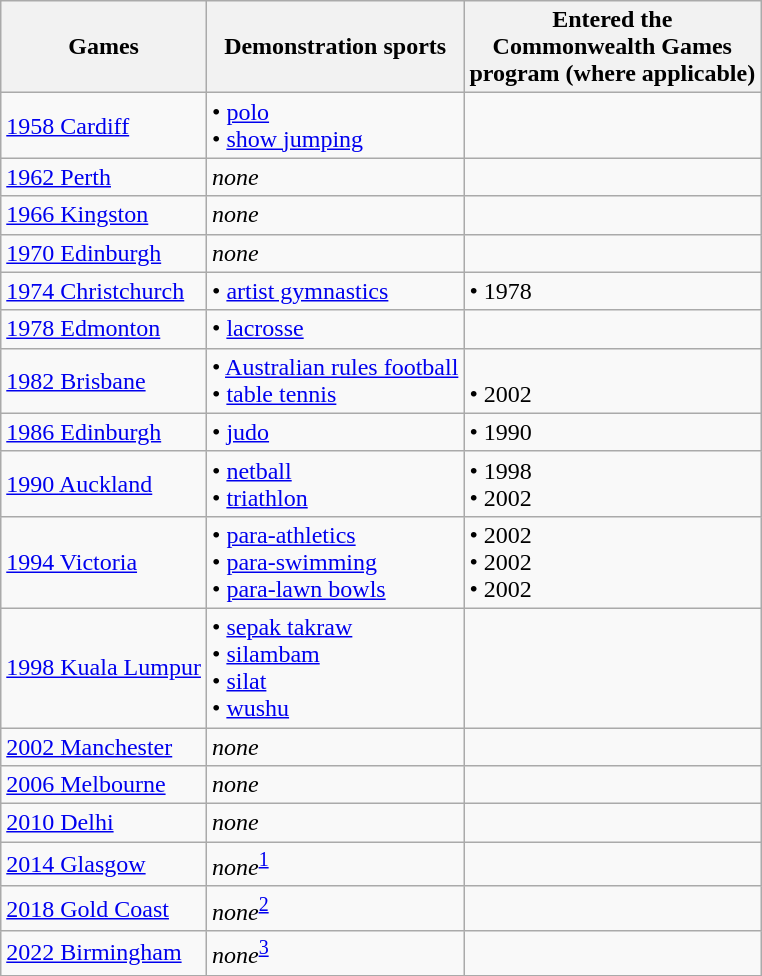<table class="wikitable">
<tr>
<th>Games</th>
<th>Demonstration sports</th>
<th>Entered the<br>Commonwealth Games<br>program (where applicable)</th>
</tr>
<tr>
<td><a href='#'>1958 Cardiff</a></td>
<td>• <a href='#'>polo</a><br>• <a href='#'>show jumping</a></td>
<td></td>
</tr>
<tr>
<td><a href='#'>1962 Perth</a></td>
<td><em>none</em></td>
<td></td>
</tr>
<tr>
<td><a href='#'>1966 Kingston</a></td>
<td><em>none</em></td>
<td></td>
</tr>
<tr>
<td><a href='#'>1970 Edinburgh</a></td>
<td><em>none</em></td>
<td></td>
</tr>
<tr>
<td><a href='#'>1974 Christchurch</a></td>
<td>• <a href='#'>artist gymnastics</a></td>
<td>•  1978</td>
</tr>
<tr>
<td><a href='#'>1978 Edmonton</a></td>
<td>• <a href='#'>lacrosse</a></td>
<td></td>
</tr>
<tr>
<td><a href='#'>1982 Brisbane</a></td>
<td>• <a href='#'>Australian rules football</a><br>• <a href='#'>table tennis</a></td>
<td><br>•  2002</td>
</tr>
<tr>
<td><a href='#'>1986 Edinburgh</a></td>
<td>• <a href='#'>judo</a></td>
<td>• 1990</td>
</tr>
<tr>
<td><a href='#'>1990 Auckland</a></td>
<td>• <a href='#'>netball</a><br>• <a href='#'>triathlon</a></td>
<td>• 1998<br>• 2002</td>
</tr>
<tr>
<td><a href='#'>1994 Victoria</a></td>
<td>• <a href='#'>para-athletics</a><br>• <a href='#'>para-swimming</a><br>• <a href='#'>para-lawn bowls</a></td>
<td>• 2002<br>• 2002<br>• 2002</td>
</tr>
<tr>
<td><a href='#'>1998 Kuala Lumpur</a></td>
<td>• <a href='#'>sepak takraw</a><br>• <a href='#'>silambam</a><br>• <a href='#'>silat</a><br>• <a href='#'>wushu</a></td>
<td></td>
</tr>
<tr>
<td><a href='#'>2002 Manchester</a></td>
<td><em>none</em></td>
<td></td>
</tr>
<tr>
<td><a href='#'>2006 Melbourne</a></td>
<td><em>none</em></td>
<td></td>
</tr>
<tr>
<td><a href='#'>2010 Delhi</a></td>
<td><em>none</em></td>
<td></td>
</tr>
<tr>
<td><a href='#'>2014 Glasgow</a></td>
<td><em>none</em><sup><a href='#'>1</a></sup></td>
<td></td>
</tr>
<tr>
<td><a href='#'>2018 Gold Coast</a></td>
<td><em>none</em><sup><a href='#'>2</a></sup></td>
<td></td>
</tr>
<tr>
<td><a href='#'>2022 Birmingham</a></td>
<td><em>none</em><sup><a href='#'>3</a></sup></td>
<td></td>
</tr>
</table>
